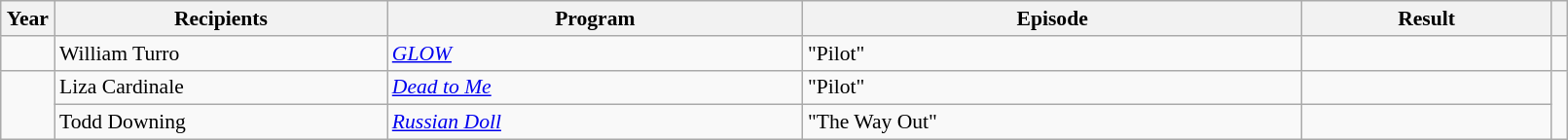<table class="wikitable plainrowheaders" style="font-size: 90%" width=85%>
<tr>
<th scope="col" style="width:2%;">Year</th>
<th scope="col" style="width:20%;">Recipients</th>
<th scope="col" style="width:25%;">Program</th>
<th scope="col" style="width:30%;">Episode</th>
<th scope="col" style="width:15%;">Result</th>
<th scope="col" class="unsortable" style="width:1%;"></th>
</tr>
<tr>
<td></td>
<td>William Turro</td>
<td><em><a href='#'>GLOW</a></em></td>
<td>"Pilot"</td>
<td></td>
<td></td>
</tr>
<tr>
<td rowspan="2"></td>
<td>Liza Cardinale</td>
<td><em><a href='#'>Dead to Me</a></em></td>
<td>"Pilot"</td>
<td></td>
<td rowspan="2"></td>
</tr>
<tr>
<td>Todd Downing</td>
<td><em><a href='#'>Russian Doll</a></em></td>
<td>"The Way Out"</td>
<td></td>
</tr>
</table>
